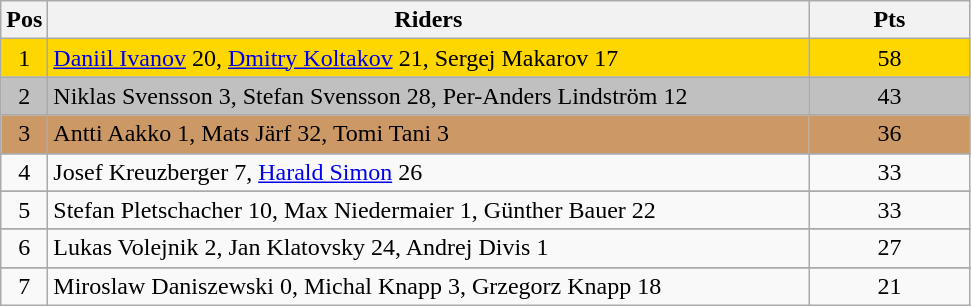<table class="wikitable" style="font-size: 100%">
<tr>
<th width=20>Pos</th>
<th width=500>Riders</th>
<th width=100>Pts</th>
</tr>
<tr align=center style="background-color: gold;">
<td>1</td>
<td align="left"> <a href='#'>Daniil Ivanov</a> 20, <a href='#'>Dmitry Koltakov</a> 21, Sergej Makarov 17</td>
<td>58</td>
</tr>
<tr align=center style="background-color: silver;">
<td>2</td>
<td align="left"> Niklas Svensson 3, Stefan Svensson 28, Per-Anders Lindström 12</td>
<td>43</td>
</tr>
<tr align=center style="background-color: #cc9966;">
<td>3</td>
<td align="left"> Antti Aakko 1, Mats Järf 32, Tomi Tani 3</td>
<td>36</td>
</tr>
<tr>
</tr>
<tr align=center>
<td>4</td>
<td align="left"> Josef Kreuzberger 7, <a href='#'>Harald Simon</a> 26</td>
<td>33</td>
</tr>
<tr>
</tr>
<tr align=center>
<td>5</td>
<td align="left"> Stefan Pletschacher 10, Max Niedermaier 1, Günther Bauer 22</td>
<td>33</td>
</tr>
<tr>
</tr>
<tr align=center>
<td>6</td>
<td align="left"> Lukas Volejnik 2, Jan Klatovsky 24, Andrej Divis 1</td>
<td>27</td>
</tr>
<tr>
</tr>
<tr align=center>
<td>7</td>
<td align="left"> Miroslaw Daniszewski 0, Michal Knapp 3, Grzegorz Knapp 18</td>
<td>21</td>
</tr>
</table>
